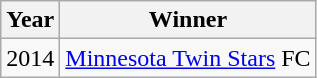<table class="wikitable">
<tr>
<th>Year</th>
<th>Winner</th>
</tr>
<tr>
<td>2014</td>
<td><a href='#'>Minnesota Twin Stars</a> FC</td>
</tr>
</table>
